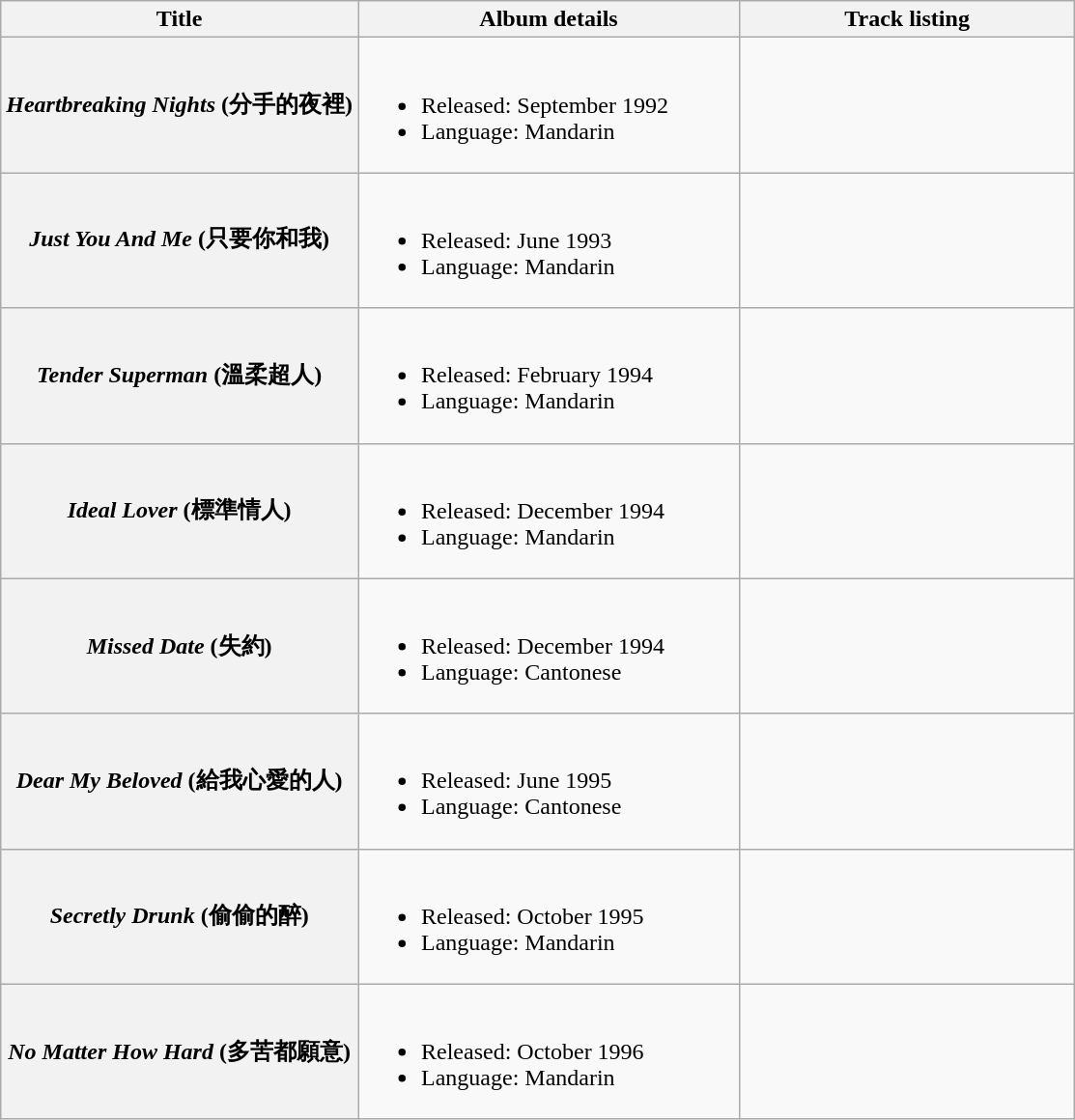<table class="wikitable plainrowheaders">
<tr>
<th>Title</th>
<th style="width:16em;">Album details</th>
<th style="width:14em;">Track listing</th>
</tr>
<tr>
<th scope="row"><em>Heartbreaking Nights</em> (分手的夜裡)</th>
<td><br><ul><li>Released: September 1992</li><li>Language: Mandarin</li></ul></td>
<td align="center"></td>
</tr>
<tr>
<th scope="row"><em>Just You And Me</em> (只要你和我)</th>
<td><br><ul><li>Released: June 1993</li><li>Language: Mandarin</li></ul></td>
<td align="center"></td>
</tr>
<tr>
<th scope="row"><em>Tender Superman</em> (溫柔超人)</th>
<td><br><ul><li>Released:  February 1994</li><li>Language: Mandarin</li></ul></td>
<td align="center"></td>
</tr>
<tr>
<th scope="row"><em>Ideal Lover</em> (標準情人)</th>
<td><br><ul><li>Released: December 1994</li><li>Language: Mandarin</li></ul></td>
<td align="center"></td>
</tr>
<tr>
<th scope="row"><em>Missed Date</em> (失約)</th>
<td><br><ul><li>Released: December 1994</li><li>Language: Cantonese</li></ul></td>
<td align="center"></td>
</tr>
<tr>
<th scope="row"><em>Dear My Beloved</em> (給我心愛的人)</th>
<td><br><ul><li>Released: June 1995</li><li>Language: Cantonese</li></ul></td>
<td align="center"></td>
</tr>
<tr>
<th scope="row"><em>Secretly Drunk</em> (偷偷的醉)</th>
<td><br><ul><li>Released: October 1995</li><li>Language: Mandarin</li></ul></td>
<td align="center"></td>
</tr>
<tr>
<th scope="row"><em>No Matter How Hard</em> (多苦都願意)</th>
<td><br><ul><li>Released: October 1996</li><li>Language: Mandarin</li></ul></td>
<td align="center"></td>
</tr>
</table>
